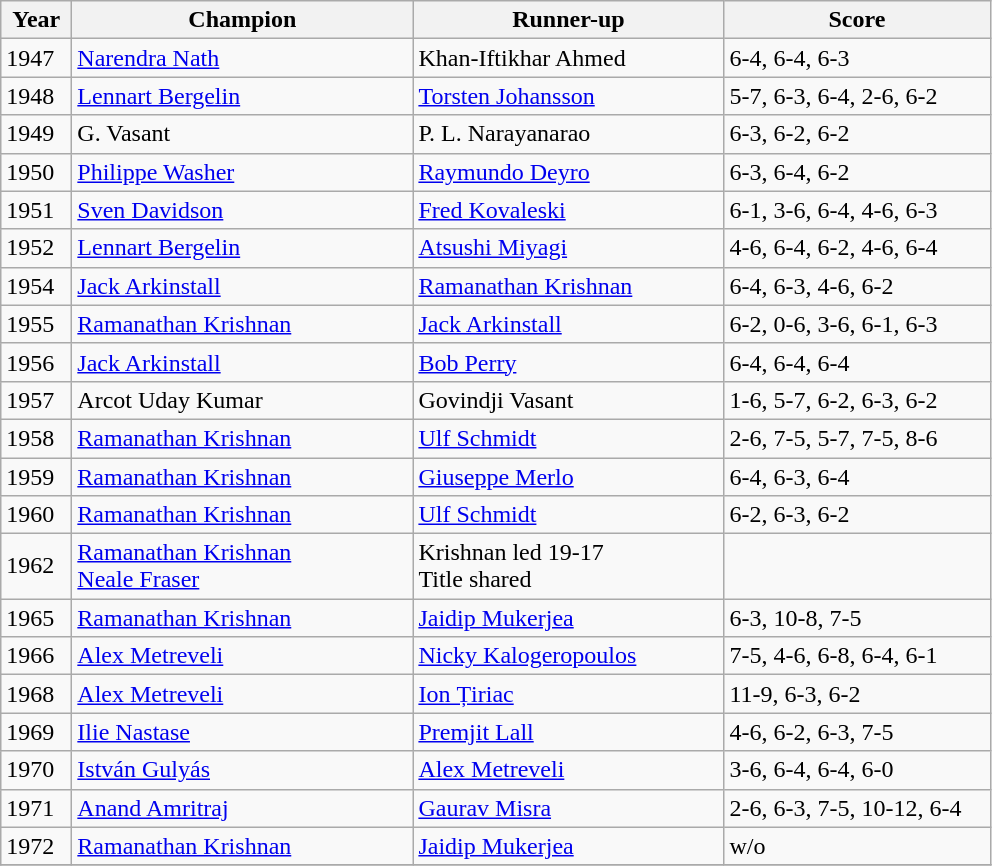<table class=wikitable>
<tr>
<th style="width:40px">Year</th>
<th style="width:220px">Champion</th>
<th style="width:200px">Runner-up</th>
<th style="width:170px" class="unsortable">Score</th>
</tr>
<tr>
<td>1947</td>
<td> <a href='#'>Narendra Nath</a></td>
<td> Khan-Iftikhar Ahmed</td>
<td>6-4, 6-4, 6-3</td>
</tr>
<tr>
<td>1948</td>
<td> <a href='#'>Lennart Bergelin</a></td>
<td> <a href='#'>Torsten Johansson</a></td>
<td>5-7, 6-3, 6-4, 2-6, 6-2</td>
</tr>
<tr>
<td>1949</td>
<td> G. Vasant</td>
<td> P. L. Narayanarao</td>
<td>6-3, 6-2, 6-2</td>
</tr>
<tr>
<td>1950</td>
<td> <a href='#'>Philippe Washer</a></td>
<td> <a href='#'>Raymundo Deyro</a></td>
<td>6-3, 6-4, 6-2</td>
</tr>
<tr>
<td>1951</td>
<td> <a href='#'>Sven Davidson</a></td>
<td> <a href='#'>Fred Kovaleski</a></td>
<td>6-1, 3-6, 6-4, 4-6, 6-3</td>
</tr>
<tr>
<td>1952</td>
<td> <a href='#'>Lennart Bergelin</a></td>
<td> <a href='#'>Atsushi Miyagi</a></td>
<td>4-6, 6-4, 6-2, 4-6, 6-4</td>
</tr>
<tr>
<td>1954</td>
<td> <a href='#'>Jack Arkinstall</a></td>
<td> <a href='#'>Ramanathan Krishnan</a></td>
<td>6-4, 6-3, 4-6, 6-2</td>
</tr>
<tr>
<td>1955</td>
<td> <a href='#'>Ramanathan Krishnan</a></td>
<td> <a href='#'>Jack Arkinstall</a></td>
<td>6-2, 0-6, 3-6, 6-1, 6-3</td>
</tr>
<tr>
<td>1956</td>
<td> <a href='#'>Jack Arkinstall</a></td>
<td> <a href='#'>Bob Perry</a></td>
<td>6-4, 6-4, 6-4</td>
</tr>
<tr>
<td>1957</td>
<td> Arcot Uday Kumar</td>
<td> Govindji Vasant</td>
<td>1-6, 5-7, 6-2, 6-3, 6-2</td>
</tr>
<tr>
<td>1958</td>
<td> <a href='#'>Ramanathan Krishnan</a></td>
<td> <a href='#'>Ulf Schmidt</a></td>
<td>2-6, 7-5, 5-7, 7-5, 8-6</td>
</tr>
<tr>
<td>1959</td>
<td> <a href='#'>Ramanathan Krishnan</a></td>
<td> <a href='#'>Giuseppe Merlo</a></td>
<td>6-4, 6-3, 6-4</td>
</tr>
<tr>
<td>1960</td>
<td> <a href='#'>Ramanathan Krishnan</a></td>
<td> <a href='#'>Ulf Schmidt</a></td>
<td>6-2, 6-3, 6-2</td>
</tr>
<tr>
<td>1962</td>
<td> <a href='#'>Ramanathan Krishnan</a><br> <a href='#'>Neale Fraser</a></td>
<td>Krishnan led 19-17<br>Title shared</td>
<td></td>
</tr>
<tr>
<td>1965</td>
<td> <a href='#'>Ramanathan Krishnan</a></td>
<td> <a href='#'>Jaidip Mukerjea</a></td>
<td>6-3, 10-8, 7-5</td>
</tr>
<tr>
<td>1966</td>
<td> <a href='#'>Alex Metreveli</a></td>
<td> <a href='#'>Nicky Kalogeropoulos</a></td>
<td>7-5, 4-6, 6-8, 6-4, 6-1</td>
</tr>
<tr>
<td>1968</td>
<td> <a href='#'>Alex Metreveli</a></td>
<td> <a href='#'>Ion Țiriac</a></td>
<td>11-9, 6-3, 6-2</td>
</tr>
<tr>
<td>1969</td>
<td> <a href='#'>Ilie Nastase</a></td>
<td> <a href='#'>Premjit Lall</a></td>
<td>4-6, 6-2, 6-3, 7-5</td>
</tr>
<tr>
<td>1970</td>
<td> <a href='#'>István Gulyás</a></td>
<td> <a href='#'>Alex Metreveli</a></td>
<td>3-6, 6-4, 6-4, 6-0</td>
</tr>
<tr>
<td>1971</td>
<td> <a href='#'>Anand Amritraj</a></td>
<td> <a href='#'>Gaurav Misra</a></td>
<td>2-6, 6-3, 7-5, 10-12, 6-4</td>
</tr>
<tr>
<td>1972</td>
<td> <a href='#'>Ramanathan Krishnan</a></td>
<td> <a href='#'>Jaidip Mukerjea</a></td>
<td>w/o</td>
</tr>
<tr>
</tr>
</table>
